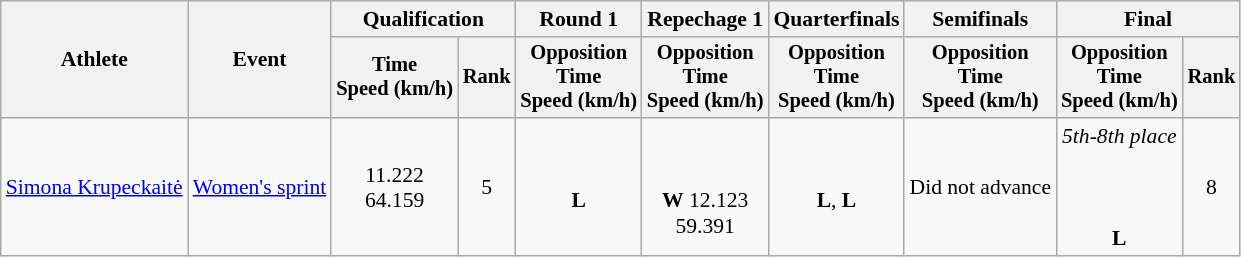<table class="wikitable" style="font-size:90%">
<tr>
<th rowspan="2">Athlete</th>
<th rowspan="2">Event</th>
<th colspan=2>Qualification</th>
<th>Round 1</th>
<th>Repechage 1</th>
<th>Quarterfinals</th>
<th>Semifinals</th>
<th colspan=2>Final</th>
</tr>
<tr style="font-size:95%">
<th>Time<br>Speed (km/h)</th>
<th>Rank</th>
<th>Opposition<br>Time<br>Speed (km/h)</th>
<th>Opposition<br>Time<br>Speed (km/h)</th>
<th>Opposition<br>Time<br>Speed (km/h)</th>
<th>Opposition<br>Time<br>Speed (km/h)</th>
<th>Opposition<br>Time<br>Speed (km/h)</th>
<th>Rank</th>
</tr>
<tr align=center>
<td align=left><a href='#'>Simona Krupeckaitė</a></td>
<td align=left><a href='#'>Women's sprint</a></td>
<td>11.222<br>64.159</td>
<td>5</td>
<td><br><strong>L</strong></td>
<td><br><br><strong>W</strong> 12.123<br>59.391</td>
<td><br><strong>L</strong>, <strong>L</strong></td>
<td>Did not advance</td>
<td><em>5th-8th place</em><br><br><br><br><strong>L</strong></td>
<td>8</td>
</tr>
</table>
